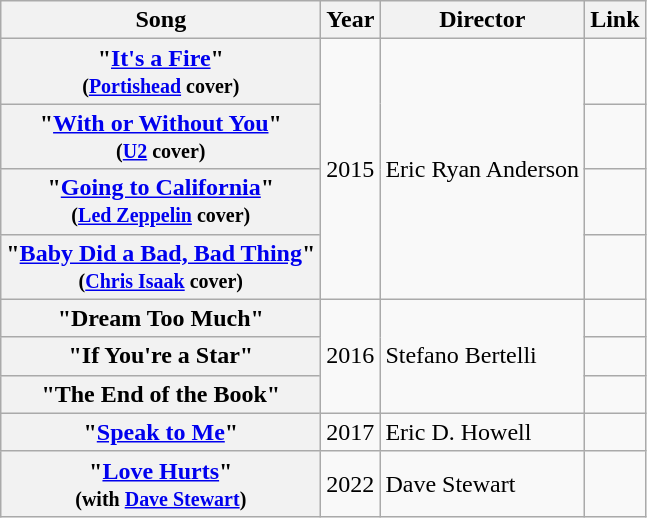<table class="wikitable plainrowheaders">
<tr>
<th>Song</th>
<th>Year</th>
<th>Director</th>
<th>Link</th>
</tr>
<tr>
<th scope="row">"<a href='#'>It's a Fire</a>"<br><small>(<a href='#'>Portishead</a> cover)</small></th>
<td rowspan="4">2015</td>
<td rowspan="4">Eric Ryan Anderson</td>
<td></td>
</tr>
<tr>
<th scope="row">"<a href='#'>With or Without You</a>"<br><small>(<a href='#'>U2</a> cover)</small></th>
<td></td>
</tr>
<tr>
<th scope="row">"<a href='#'>Going to California</a>"<br><small>(<a href='#'>Led Zeppelin</a> cover)</small></th>
<td></td>
</tr>
<tr>
<th scope="row">"<a href='#'>Baby Did a Bad, Bad Thing</a>"<br><small>(<a href='#'>Chris Isaak</a> cover)</small></th>
<td></td>
</tr>
<tr>
<th scope="row">"Dream Too Much"</th>
<td rowspan="3">2016</td>
<td rowspan="3">Stefano Bertelli</td>
<td></td>
</tr>
<tr>
<th scope="row">"If You're a Star"</th>
<td></td>
</tr>
<tr>
<th scope="row">"The End of the Book"</th>
<td></td>
</tr>
<tr>
<th scope="row">"<a href='#'>Speak to Me</a>"</th>
<td>2017</td>
<td>Eric D. Howell</td>
<td></td>
</tr>
<tr>
<th scope="row">"<a href='#'>Love Hurts</a>"<br><small>(with <a href='#'>Dave Stewart</a>)</small></th>
<td>2022</td>
<td>Dave Stewart</td>
<td></td>
</tr>
</table>
